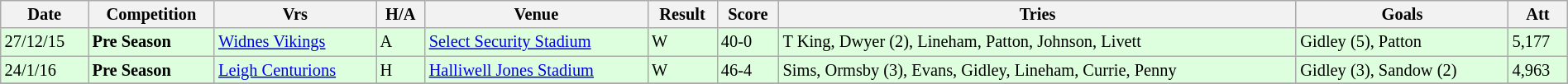<table class="wikitable" style="font-size:85%;" width="100%">
<tr>
<th>Date</th>
<th>Competition</th>
<th>Vrs</th>
<th>H/A</th>
<th>Venue</th>
<th>Result</th>
<th>Score</th>
<th>Tries</th>
<th>Goals</th>
<th>Att</th>
</tr>
<tr style="background:#ddffdd;" width=20 | >
<td>27/12/15</td>
<td><strong>Pre Season</strong></td>
<td><a href='#'>Widnes Vikings</a></td>
<td>A</td>
<td><a href='#'>Select Security Stadium</a></td>
<td>W</td>
<td>40-0</td>
<td>T King, Dwyer (2), Lineham, Patton, Johnson, Livett</td>
<td>Gidley (5), Patton</td>
<td>5,177</td>
</tr>
<tr style="background:#ddffdd;" width=20 | >
<td>24/1/16</td>
<td><strong>Pre Season</strong></td>
<td><a href='#'>Leigh Centurions</a></td>
<td>H</td>
<td><a href='#'>Halliwell Jones Stadium</a></td>
<td>W</td>
<td>46-4</td>
<td>Sims, Ormsby (3), Evans, Gidley, Lineham, Currie, Penny</td>
<td>Gidley (3), Sandow (2)</td>
<td>4,963</td>
</tr>
<tr>
</tr>
</table>
